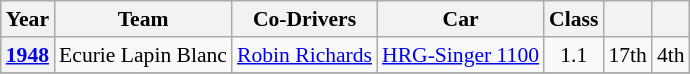<table class="wikitable" style="text-align:center; font-size:90%">
<tr>
<th>Year</th>
<th>Team</th>
<th>Co-Drivers</th>
<th>Car</th>
<th>Class</th>
<th></th>
<th></th>
</tr>
<tr>
<th><a href='#'>1948</a></th>
<td align="left">Ecurie Lapin Blanc</td>
<td align="left"> <a href='#'>Robin Richards</a></td>
<td align="left"><a href='#'>HRG-Singer 1100</a></td>
<td>1.1</td>
<td>17th</td>
<td>4th</td>
</tr>
<tr>
</tr>
</table>
